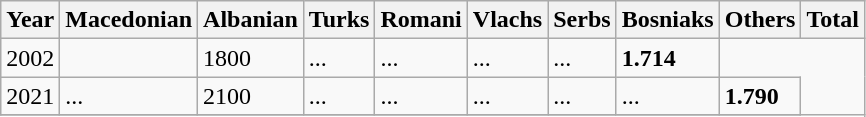<table class="wikitable">
<tr>
<th>Year</th>
<th>Macedonian</th>
<th>Albanian</th>
<th>Turks</th>
<th>Romani</th>
<th>Vlachs</th>
<th>Serbs</th>
<th>Bosniaks</th>
<th><abbr>Others</abbr></th>
<th>Total</th>
</tr>
<tr>
<td>2002</td>
<td></td>
<td>1800</td>
<td>...</td>
<td>...</td>
<td>...</td>
<td>...</td>
<td><strong>1.714</strong></td>
</tr>
<tr>
<td>2021</td>
<td>...</td>
<td>2100</td>
<td>...</td>
<td>...</td>
<td>...</td>
<td>...</td>
<td>...</td>
<td><strong>1.790</strong></td>
</tr>
<tr>
</tr>
</table>
